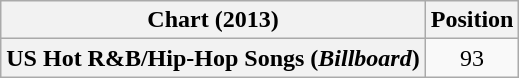<table class="wikitable plainrowheaders" style="text-align:center">
<tr>
<th scope="col">Chart (2013)</th>
<th scope="col">Position</th>
</tr>
<tr>
<th scope="row">US Hot R&B/Hip-Hop Songs (<em>Billboard</em>)</th>
<td>93</td>
</tr>
</table>
